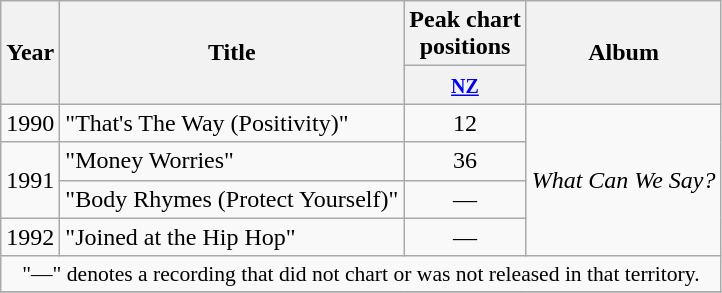<table class="wikitable plainrowheaders">
<tr>
<th rowspan="2"  width="1em">Year</th>
<th rowspan="2">Title</th>
<th>Peak chart<br>positions</th>
<th rowspan="2">Album</th>
</tr>
<tr>
<th><small><a href='#'>NZ</a></small></th>
</tr>
<tr>
<td>1990</td>
<td>"That's The Way (Positivity)"</td>
<td align="center">12</td>
<td rowspan=4><em>What Can We Say?</em></td>
</tr>
<tr>
<td rowspan=2>1991</td>
<td>"Money Worries"</td>
<td align="center">36</td>
</tr>
<tr>
<td>"Body Rhymes (Protect Yourself)"</td>
<td align="center">—</td>
</tr>
<tr>
<td>1992</td>
<td>"Joined at the Hip Hop"</td>
<td align="center">—</td>
</tr>
<tr>
<td colspan="4" style="font-size:90%" align="center">"—" denotes a recording that did not chart or was not released in that territory.</td>
</tr>
<tr>
</tr>
</table>
